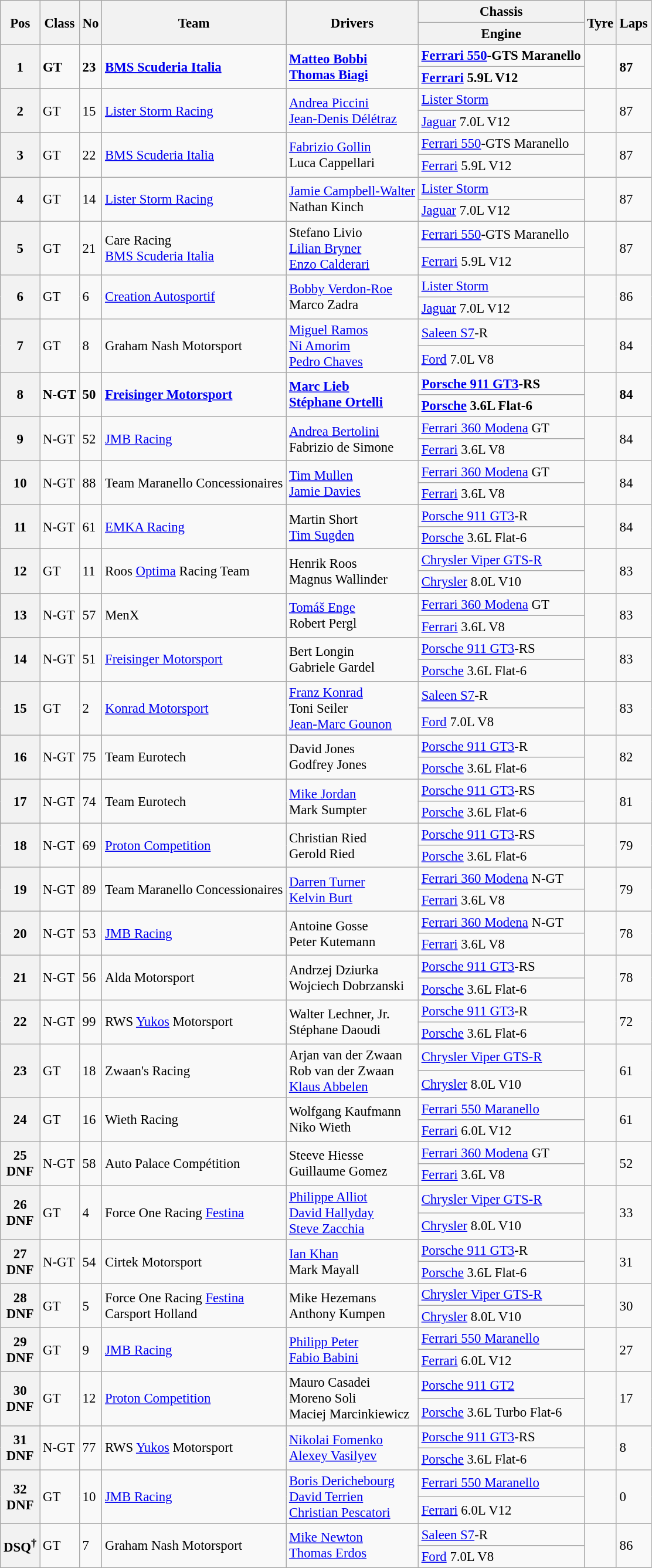<table class="wikitable" style="font-size: 95%;">
<tr>
<th rowspan=2>Pos</th>
<th rowspan=2>Class</th>
<th rowspan=2>No</th>
<th rowspan=2>Team</th>
<th rowspan=2>Drivers</th>
<th>Chassis</th>
<th rowspan=2>Tyre</th>
<th rowspan=2>Laps</th>
</tr>
<tr>
<th>Engine</th>
</tr>
<tr style="font-weight:bold">
<th rowspan=2>1</th>
<td rowspan=2>GT</td>
<td rowspan=2>23</td>
<td rowspan=2> <a href='#'>BMS Scuderia Italia</a></td>
<td rowspan=2> <a href='#'>Matteo Bobbi</a><br> <a href='#'>Thomas Biagi</a></td>
<td><a href='#'>Ferrari 550</a>-GTS Maranello</td>
<td rowspan=2></td>
<td rowspan=2>87</td>
</tr>
<tr style="font-weight:bold">
<td><a href='#'>Ferrari</a> 5.9L V12</td>
</tr>
<tr>
<th rowspan=2>2</th>
<td rowspan=2>GT</td>
<td rowspan=2>15</td>
<td rowspan=2> <a href='#'>Lister Storm Racing</a></td>
<td rowspan=2> <a href='#'>Andrea Piccini</a><br> <a href='#'>Jean-Denis Délétraz</a></td>
<td><a href='#'>Lister Storm</a></td>
<td rowspan=2></td>
<td rowspan=2>87</td>
</tr>
<tr>
<td><a href='#'>Jaguar</a> 7.0L V12</td>
</tr>
<tr>
<th rowspan=2>3</th>
<td rowspan=2>GT</td>
<td rowspan=2>22</td>
<td rowspan=2> <a href='#'>BMS Scuderia Italia</a></td>
<td rowspan=2> <a href='#'>Fabrizio Gollin</a><br> Luca Cappellari</td>
<td><a href='#'>Ferrari 550</a>-GTS Maranello</td>
<td rowspan=2></td>
<td rowspan=2>87</td>
</tr>
<tr>
<td><a href='#'>Ferrari</a> 5.9L V12</td>
</tr>
<tr>
<th rowspan=2>4</th>
<td rowspan=2>GT</td>
<td rowspan=2>14</td>
<td rowspan=2> <a href='#'>Lister Storm Racing</a></td>
<td rowspan=2> <a href='#'>Jamie Campbell-Walter</a><br> Nathan Kinch</td>
<td><a href='#'>Lister Storm</a></td>
<td rowspan=2></td>
<td rowspan=2>87</td>
</tr>
<tr>
<td><a href='#'>Jaguar</a> 7.0L V12</td>
</tr>
<tr>
<th rowspan=2>5</th>
<td rowspan=2>GT</td>
<td rowspan=2>21</td>
<td rowspan=2> Care Racing<br> <a href='#'>BMS Scuderia Italia</a></td>
<td rowspan=2> Stefano Livio<br> <a href='#'>Lilian Bryner</a><br> <a href='#'>Enzo Calderari</a></td>
<td><a href='#'>Ferrari 550</a>-GTS Maranello</td>
<td rowspan=2></td>
<td rowspan=2>87</td>
</tr>
<tr>
<td><a href='#'>Ferrari</a> 5.9L V12</td>
</tr>
<tr>
<th rowspan=2>6</th>
<td rowspan=2>GT</td>
<td rowspan=2>6</td>
<td rowspan=2> <a href='#'>Creation Autosportif</a></td>
<td rowspan=2> <a href='#'>Bobby Verdon-Roe</a><br> Marco Zadra</td>
<td><a href='#'>Lister Storm</a></td>
<td rowspan=2></td>
<td rowspan=2>86</td>
</tr>
<tr>
<td><a href='#'>Jaguar</a> 7.0L V12</td>
</tr>
<tr>
<th rowspan=2>7</th>
<td rowspan=2>GT</td>
<td rowspan=2>8</td>
<td rowspan=2> Graham Nash Motorsport</td>
<td rowspan=2> <a href='#'>Miguel Ramos</a><br> <a href='#'>Ni Amorim</a><br> <a href='#'>Pedro Chaves</a></td>
<td><a href='#'>Saleen S7</a>-R</td>
<td rowspan=2></td>
<td rowspan=2>84</td>
</tr>
<tr>
<td><a href='#'>Ford</a> 7.0L V8</td>
</tr>
<tr style="font-weight:bold">
<th rowspan=2>8</th>
<td rowspan=2>N-GT</td>
<td rowspan=2>50</td>
<td rowspan=2> <a href='#'>Freisinger Motorsport</a></td>
<td rowspan=2> <a href='#'>Marc Lieb</a><br> <a href='#'>Stéphane Ortelli</a></td>
<td><a href='#'>Porsche 911 GT3</a>-RS</td>
<td rowspan=2></td>
<td rowspan=2>84</td>
</tr>
<tr style="font-weight:bold">
<td><a href='#'>Porsche</a> 3.6L Flat-6</td>
</tr>
<tr>
<th rowspan=2>9</th>
<td rowspan=2>N-GT</td>
<td rowspan=2>52</td>
<td rowspan=2> <a href='#'>JMB Racing</a></td>
<td rowspan=2> <a href='#'>Andrea Bertolini</a><br> Fabrizio de Simone</td>
<td><a href='#'>Ferrari 360 Modena</a> GT</td>
<td rowspan=2></td>
<td rowspan=2>84</td>
</tr>
<tr>
<td><a href='#'>Ferrari</a> 3.6L V8</td>
</tr>
<tr>
<th rowspan=2>10</th>
<td rowspan=2>N-GT</td>
<td rowspan=2>88</td>
<td rowspan=2> Team Maranello Concessionaires</td>
<td rowspan=2> <a href='#'>Tim Mullen</a><br> <a href='#'>Jamie Davies</a></td>
<td><a href='#'>Ferrari 360 Modena</a> GT</td>
<td rowspan=2></td>
<td rowspan=2>84</td>
</tr>
<tr>
<td><a href='#'>Ferrari</a> 3.6L V8</td>
</tr>
<tr>
<th rowspan=2>11</th>
<td rowspan=2>N-GT</td>
<td rowspan=2>61</td>
<td rowspan=2> <a href='#'>EMKA Racing</a></td>
<td rowspan=2> Martin Short<br> <a href='#'>Tim Sugden</a></td>
<td><a href='#'>Porsche 911 GT3</a>-R</td>
<td rowspan=2></td>
<td rowspan=2>84</td>
</tr>
<tr>
<td><a href='#'>Porsche</a> 3.6L Flat-6</td>
</tr>
<tr>
<th rowspan=2>12</th>
<td rowspan=2>GT</td>
<td rowspan=2>11</td>
<td rowspan=2> Roos <a href='#'>Optima</a> Racing Team</td>
<td rowspan=2> Henrik Roos<br> Magnus Wallinder</td>
<td><a href='#'>Chrysler Viper GTS-R</a></td>
<td rowspan=2></td>
<td rowspan=2>83</td>
</tr>
<tr>
<td><a href='#'>Chrysler</a> 8.0L V10</td>
</tr>
<tr>
<th rowspan=2>13</th>
<td rowspan=2>N-GT</td>
<td rowspan=2>57</td>
<td rowspan=2> MenX</td>
<td rowspan=2> <a href='#'>Tomáš Enge</a><br> Robert Pergl</td>
<td><a href='#'>Ferrari 360 Modena</a> GT</td>
<td rowspan=2></td>
<td rowspan=2>83</td>
</tr>
<tr>
<td><a href='#'>Ferrari</a> 3.6L V8</td>
</tr>
<tr>
<th rowspan=2>14</th>
<td rowspan=2>N-GT</td>
<td rowspan=2>51</td>
<td rowspan=2> <a href='#'>Freisinger Motorsport</a></td>
<td rowspan=2> Bert Longin<br> Gabriele Gardel</td>
<td><a href='#'>Porsche 911 GT3</a>-RS</td>
<td rowspan=2></td>
<td rowspan=2>83</td>
</tr>
<tr>
<td><a href='#'>Porsche</a> 3.6L Flat-6</td>
</tr>
<tr>
<th rowspan=2>15</th>
<td rowspan=2>GT</td>
<td rowspan=2>2</td>
<td rowspan=2> <a href='#'>Konrad Motorsport</a></td>
<td rowspan=2> <a href='#'>Franz Konrad</a><br> Toni Seiler<br> <a href='#'>Jean-Marc Gounon</a></td>
<td><a href='#'>Saleen S7</a>-R</td>
<td rowspan=2></td>
<td rowspan=2>83</td>
</tr>
<tr>
<td><a href='#'>Ford</a> 7.0L V8</td>
</tr>
<tr>
<th rowspan=2>16</th>
<td rowspan=2>N-GT</td>
<td rowspan=2>75</td>
<td rowspan=2> Team Eurotech</td>
<td rowspan=2> David Jones<br> Godfrey Jones</td>
<td><a href='#'>Porsche 911 GT3</a>-R</td>
<td rowspan=2></td>
<td rowspan=2>82</td>
</tr>
<tr>
<td><a href='#'>Porsche</a> 3.6L Flat-6</td>
</tr>
<tr>
<th rowspan=2>17</th>
<td rowspan=2>N-GT</td>
<td rowspan=2>74</td>
<td rowspan=2> Team Eurotech</td>
<td rowspan=2> <a href='#'>Mike Jordan</a><br> Mark Sumpter</td>
<td><a href='#'>Porsche 911 GT3</a>-RS</td>
<td rowspan=2></td>
<td rowspan=2>81</td>
</tr>
<tr>
<td><a href='#'>Porsche</a> 3.6L Flat-6</td>
</tr>
<tr>
<th rowspan=2>18</th>
<td rowspan=2>N-GT</td>
<td rowspan=2>69</td>
<td rowspan=2> <a href='#'>Proton Competition</a></td>
<td rowspan=2> Christian Ried<br> Gerold Ried</td>
<td><a href='#'>Porsche 911 GT3</a>-RS</td>
<td rowspan=2></td>
<td rowspan=2>79</td>
</tr>
<tr>
<td><a href='#'>Porsche</a> 3.6L Flat-6</td>
</tr>
<tr>
<th rowspan=2>19</th>
<td rowspan=2>N-GT</td>
<td rowspan=2>89</td>
<td rowspan=2> Team Maranello Concessionaires</td>
<td rowspan=2> <a href='#'>Darren Turner</a><br> <a href='#'>Kelvin Burt</a></td>
<td><a href='#'>Ferrari 360 Modena</a> N-GT</td>
<td rowspan=2></td>
<td rowspan=2>79</td>
</tr>
<tr>
<td><a href='#'>Ferrari</a> 3.6L V8</td>
</tr>
<tr>
<th rowspan=2>20</th>
<td rowspan=2>N-GT</td>
<td rowspan=2>53</td>
<td rowspan=2> <a href='#'>JMB Racing</a></td>
<td rowspan=2> Antoine Gosse<br> Peter Kutemann</td>
<td><a href='#'>Ferrari 360 Modena</a> N-GT</td>
<td rowspan=2></td>
<td rowspan=2>78</td>
</tr>
<tr>
<td><a href='#'>Ferrari</a> 3.6L V8</td>
</tr>
<tr>
<th rowspan=2>21</th>
<td rowspan=2>N-GT</td>
<td rowspan=2>56</td>
<td rowspan=2> Alda Motorsport</td>
<td rowspan=2> Andrzej Dziurka<br> Wojciech Dobrzanski</td>
<td><a href='#'>Porsche 911 GT3</a>-RS</td>
<td rowspan=2></td>
<td rowspan=2>78</td>
</tr>
<tr>
<td><a href='#'>Porsche</a> 3.6L Flat-6</td>
</tr>
<tr>
<th rowspan=2>22</th>
<td rowspan=2>N-GT</td>
<td rowspan=2>99</td>
<td rowspan=2> RWS <a href='#'>Yukos</a> Motorsport</td>
<td rowspan=2> Walter Lechner, Jr.<br> Stéphane Daoudi</td>
<td><a href='#'>Porsche 911 GT3</a>-R</td>
<td rowspan=2></td>
<td rowspan=2>72</td>
</tr>
<tr>
<td><a href='#'>Porsche</a> 3.6L Flat-6</td>
</tr>
<tr>
<th rowspan=2>23</th>
<td rowspan=2>GT</td>
<td rowspan=2>18</td>
<td rowspan=2> Zwaan's Racing</td>
<td rowspan=2> Arjan van der Zwaan<br> Rob van der Zwaan<br> <a href='#'>Klaus Abbelen</a></td>
<td><a href='#'>Chrysler Viper GTS-R</a></td>
<td rowspan=2></td>
<td rowspan=2>61</td>
</tr>
<tr>
<td><a href='#'>Chrysler</a> 8.0L V10</td>
</tr>
<tr>
<th rowspan=2>24</th>
<td rowspan=2>GT</td>
<td rowspan=2>16</td>
<td rowspan=2> Wieth Racing</td>
<td rowspan=2> Wolfgang Kaufmann<br> Niko Wieth</td>
<td><a href='#'>Ferrari 550 Maranello</a></td>
<td rowspan=2></td>
<td rowspan=2>61</td>
</tr>
<tr>
<td><a href='#'>Ferrari</a> 6.0L V12</td>
</tr>
<tr>
<th rowspan=2>25<br>DNF</th>
<td rowspan=2>N-GT</td>
<td rowspan=2>58</td>
<td rowspan=2> Auto Palace Compétition</td>
<td rowspan=2> Steeve Hiesse<br> Guillaume Gomez</td>
<td><a href='#'>Ferrari 360 Modena</a> GT</td>
<td rowspan=2></td>
<td rowspan=2>52</td>
</tr>
<tr>
<td><a href='#'>Ferrari</a> 3.6L V8</td>
</tr>
<tr>
<th rowspan=2>26<br>DNF</th>
<td rowspan=2>GT</td>
<td rowspan=2>4</td>
<td rowspan=2> Force One Racing <a href='#'>Festina</a></td>
<td rowspan=2> <a href='#'>Philippe Alliot</a><br> <a href='#'>David Hallyday</a><br> <a href='#'>Steve Zacchia</a></td>
<td><a href='#'>Chrysler Viper GTS-R</a></td>
<td rowspan=2></td>
<td rowspan=2>33</td>
</tr>
<tr>
<td><a href='#'>Chrysler</a> 8.0L V10</td>
</tr>
<tr>
<th rowspan=2>27<br>DNF</th>
<td rowspan=2>N-GT</td>
<td rowspan=2>54</td>
<td rowspan=2> Cirtek Motorsport</td>
<td rowspan=2> <a href='#'>Ian Khan</a><br> Mark Mayall</td>
<td><a href='#'>Porsche 911 GT3</a>-R</td>
<td rowspan=2></td>
<td rowspan=2>31</td>
</tr>
<tr>
<td><a href='#'>Porsche</a> 3.6L Flat-6</td>
</tr>
<tr>
<th rowspan=2>28<br>DNF</th>
<td rowspan=2>GT</td>
<td rowspan=2>5</td>
<td rowspan=2> Force One Racing <a href='#'>Festina</a><br> Carsport Holland</td>
<td rowspan=2> Mike Hezemans<br> Anthony Kumpen</td>
<td><a href='#'>Chrysler Viper GTS-R</a></td>
<td rowspan=2></td>
<td rowspan=2>30</td>
</tr>
<tr>
<td><a href='#'>Chrysler</a> 8.0L V10</td>
</tr>
<tr>
<th rowspan=2>29<br>DNF</th>
<td rowspan=2>GT</td>
<td rowspan=2>9</td>
<td rowspan=2> <a href='#'>JMB Racing</a></td>
<td rowspan=2> <a href='#'>Philipp Peter</a><br> <a href='#'>Fabio Babini</a></td>
<td><a href='#'>Ferrari 550 Maranello</a></td>
<td rowspan=2></td>
<td rowspan=2>27</td>
</tr>
<tr>
<td><a href='#'>Ferrari</a> 6.0L V12</td>
</tr>
<tr>
<th rowspan=2>30<br>DNF</th>
<td rowspan=2>GT</td>
<td rowspan=2>12</td>
<td rowspan=2> <a href='#'>Proton Competition</a></td>
<td rowspan=2> Mauro Casadei<br> Moreno Soli<br> Maciej Marcinkiewicz</td>
<td><a href='#'>Porsche 911 GT2</a></td>
<td rowspan=2></td>
<td rowspan=2>17</td>
</tr>
<tr>
<td><a href='#'>Porsche</a> 3.6L Turbo Flat-6</td>
</tr>
<tr>
<th rowspan=2>31<br>DNF</th>
<td rowspan=2>N-GT</td>
<td rowspan=2>77</td>
<td rowspan=2> RWS <a href='#'>Yukos</a> Motorsport</td>
<td rowspan=2> <a href='#'>Nikolai Fomenko</a><br> <a href='#'>Alexey Vasilyev</a></td>
<td><a href='#'>Porsche 911 GT3</a>-RS</td>
<td rowspan=2></td>
<td rowspan=2>8</td>
</tr>
<tr>
<td><a href='#'>Porsche</a> 3.6L Flat-6</td>
</tr>
<tr>
<th rowspan=2>32<br>DNF</th>
<td rowspan=2>GT</td>
<td rowspan=2>10</td>
<td rowspan=2> <a href='#'>JMB Racing</a></td>
<td rowspan=2> <a href='#'>Boris Derichebourg</a><br> <a href='#'>David Terrien</a><br> <a href='#'>Christian Pescatori</a></td>
<td><a href='#'>Ferrari 550 Maranello</a></td>
<td rowspan=2></td>
<td rowspan=2>0</td>
</tr>
<tr>
<td><a href='#'>Ferrari</a> 6.0L V12</td>
</tr>
<tr>
<th rowspan=2>DSQ<sup>†</sup></th>
<td rowspan=2>GT</td>
<td rowspan=2>7</td>
<td rowspan=2> Graham Nash Motorsport</td>
<td rowspan=2> <a href='#'>Mike Newton</a><br> <a href='#'>Thomas Erdos</a></td>
<td><a href='#'>Saleen S7</a>-R</td>
<td rowspan=2></td>
<td rowspan=2>86</td>
</tr>
<tr>
<td><a href='#'>Ford</a> 7.0L V8</td>
</tr>
</table>
